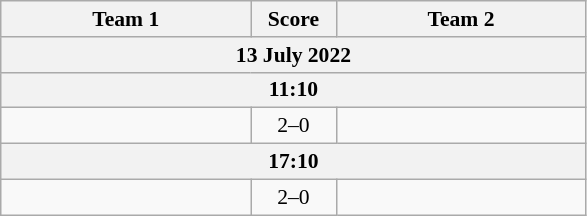<table class="wikitable" style="text-align: center; font-size:90% ">
<tr>
<th align="right" width="160">Team 1</th>
<th width="50">Score</th>
<th align="left" width="160">Team 2</th>
</tr>
<tr>
<th colspan=3>13 July 2022</th>
</tr>
<tr>
<th colspan=3>11:10</th>
</tr>
<tr>
<td align=right></td>
<td align=center>2–0</td>
<td align=left></td>
</tr>
<tr>
<th colspan=3>17:10</th>
</tr>
<tr>
<td align=right></td>
<td align=center>2–0</td>
<td align=left></td>
</tr>
</table>
